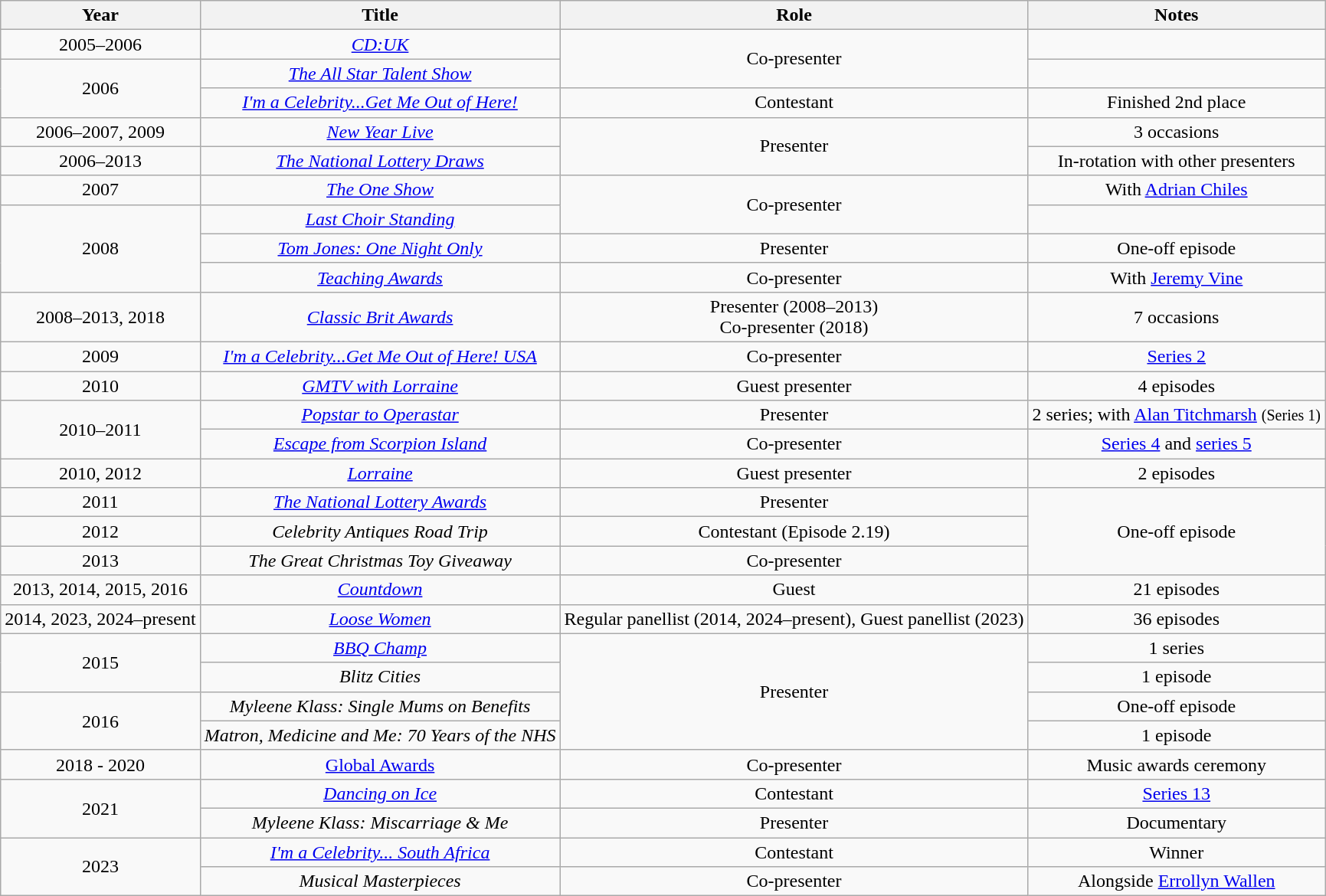<table class="wikitable" style="text-align:center;">
<tr>
<th>Year</th>
<th>Title</th>
<th>Role</th>
<th>Notes</th>
</tr>
<tr>
<td>2005–2006</td>
<td><em><a href='#'>CD:UK</a></em></td>
<td rowspan="2">Co-presenter</td>
<td></td>
</tr>
<tr>
<td rowspan="2">2006</td>
<td><em><a href='#'>The All Star Talent Show</a></em></td>
<td></td>
</tr>
<tr>
<td><em><a href='#'>I'm a Celebrity...Get Me Out of Here!</a></em></td>
<td>Contestant</td>
<td>Finished 2nd place</td>
</tr>
<tr>
<td>2006–2007, 2009</td>
<td><em><a href='#'>New Year Live</a></em></td>
<td rowspan="2">Presenter</td>
<td>3 occasions</td>
</tr>
<tr>
<td>2006–2013</td>
<td><em><a href='#'>The National Lottery Draws</a></em></td>
<td>In-rotation with other presenters</td>
</tr>
<tr>
<td>2007</td>
<td><em><a href='#'>The One Show</a></em></td>
<td rowspan="2">Co-presenter</td>
<td>With <a href='#'>Adrian Chiles</a></td>
</tr>
<tr>
<td rowspan=3>2008</td>
<td><em><a href='#'>Last Choir Standing</a></em></td>
<td></td>
</tr>
<tr>
<td><em><a href='#'>Tom Jones: One Night Only</a></em></td>
<td>Presenter</td>
<td>One-off episode</td>
</tr>
<tr>
<td><em><a href='#'>Teaching Awards</a></em></td>
<td>Co-presenter</td>
<td>With <a href='#'>Jeremy Vine</a></td>
</tr>
<tr>
<td>2008–2013, 2018</td>
<td><em><a href='#'>Classic Brit Awards</a></em></td>
<td>Presenter (2008–2013)<br>Co-presenter (2018)</td>
<td>7 occasions</td>
</tr>
<tr>
<td>2009</td>
<td><em><a href='#'>I'm a Celebrity...Get Me Out of Here! USA</a></em></td>
<td>Co-presenter</td>
<td><a href='#'>Series 2</a></td>
</tr>
<tr>
<td>2010</td>
<td><em><a href='#'>GMTV with Lorraine</a></em></td>
<td>Guest presenter</td>
<td>4 episodes</td>
</tr>
<tr>
<td rowspan=2>2010–2011</td>
<td><em><a href='#'>Popstar to Operastar</a></em></td>
<td>Presenter</td>
<td>2 series; with <a href='#'>Alan Titchmarsh</a> <small>(Series 1)</small></td>
</tr>
<tr>
<td><em><a href='#'>Escape from Scorpion Island</a></em></td>
<td>Co-presenter</td>
<td><a href='#'>Series 4</a> and <a href='#'>series 5</a></td>
</tr>
<tr>
<td>2010, 2012</td>
<td><em><a href='#'>Lorraine</a></em></td>
<td>Guest presenter</td>
<td>2 episodes</td>
</tr>
<tr>
<td>2011</td>
<td><em><a href='#'>The National Lottery Awards</a></em></td>
<td>Presenter</td>
<td rowspan="3">One-off episode</td>
</tr>
<tr>
<td>2012</td>
<td><em>Celebrity Antiques Road Trip</em></td>
<td>Contestant (Episode 2.19)</td>
</tr>
<tr>
<td>2013</td>
<td><em>The Great Christmas Toy Giveaway</em></td>
<td>Co-presenter</td>
</tr>
<tr>
<td>2013, 2014, 2015, 2016</td>
<td><em><a href='#'>Countdown</a></em></td>
<td>Guest</td>
<td>21 episodes</td>
</tr>
<tr>
<td>2014, 2023, 2024–present</td>
<td><em><a href='#'>Loose Women</a></em></td>
<td>Regular panellist (2014, 2024–present), Guest panellist (2023)</td>
<td>36 episodes</td>
</tr>
<tr>
<td rowspan=2>2015</td>
<td><em><a href='#'>BBQ Champ</a></em></td>
<td rowspan="4">Presenter</td>
<td>1 series</td>
</tr>
<tr>
<td><em>Blitz Cities</em></td>
<td>1 episode</td>
</tr>
<tr>
<td rowspan=2>2016</td>
<td><em>Myleene Klass: Single Mums on Benefits</em></td>
<td>One-off episode</td>
</tr>
<tr>
<td><em>Matron, Medicine and Me: 70 Years of the NHS</em></td>
<td>1 episode</td>
</tr>
<tr>
<td>2018 - 2020</td>
<td><a href='#'>Global Awards</a></td>
<td>Co-presenter</td>
<td>Music awards ceremony</td>
</tr>
<tr>
<td rowspan=2>2021</td>
<td><em><a href='#'>Dancing on Ice</a></em></td>
<td>Contestant</td>
<td><a href='#'>Series 13</a></td>
</tr>
<tr>
<td><em>Myleene Klass: Miscarriage & Me</em></td>
<td>Presenter</td>
<td>Documentary</td>
</tr>
<tr>
<td rowspan=2>2023</td>
<td><em><a href='#'>I'm a Celebrity... South Africa</a></em></td>
<td>Contestant</td>
<td>Winner</td>
</tr>
<tr>
<td><em>Musical Masterpieces</em></td>
<td>Co-presenter</td>
<td>Alongside <a href='#'>Errollyn Wallen</a></td>
</tr>
</table>
